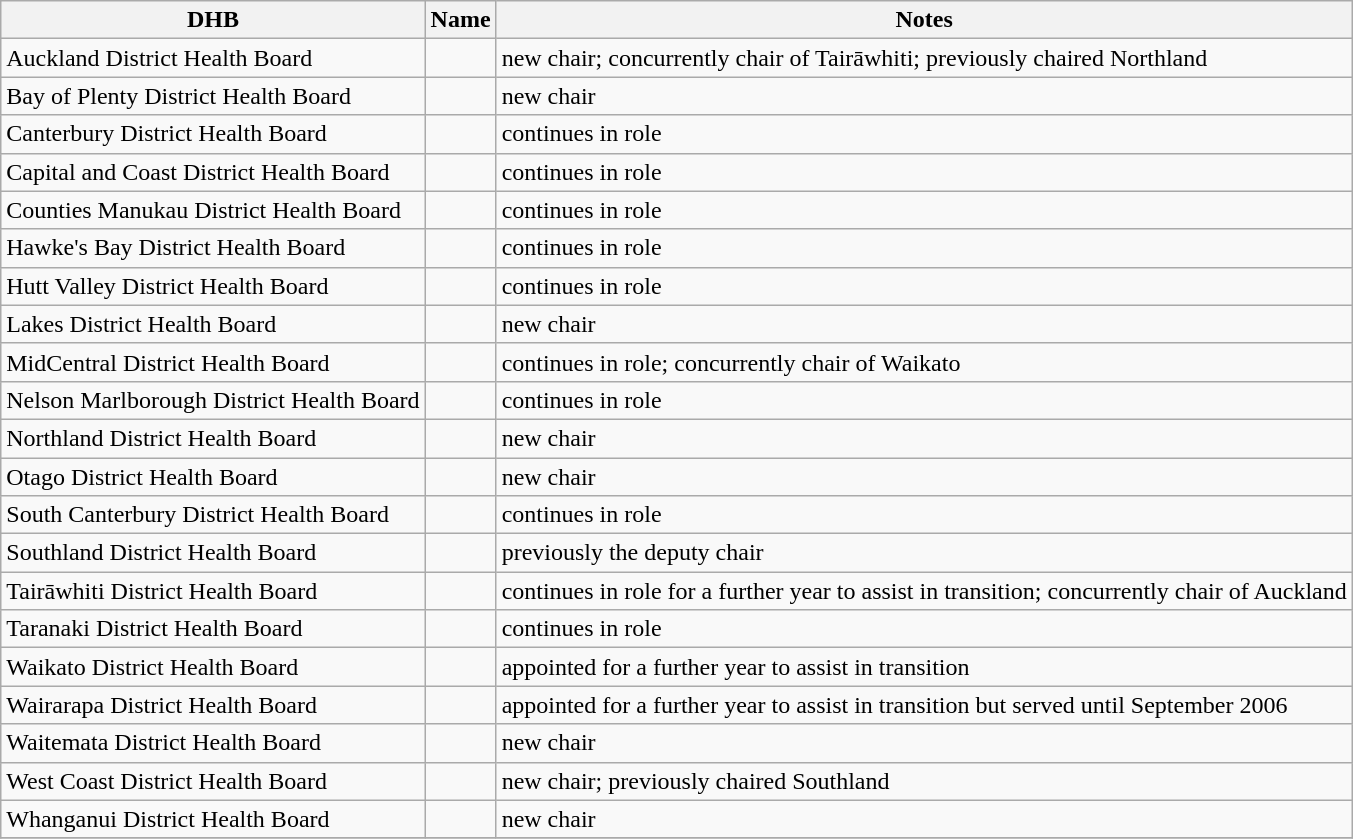<table class="wikitable sortable">
<tr>
<th>DHB</th>
<th>Name</th>
<th>Notes</th>
</tr>
<tr>
<td>Auckland District Health Board</td>
<td></td>
<td>new chair; concurrently chair of Tairāwhiti; previously chaired Northland</td>
</tr>
<tr>
<td>Bay of Plenty District Health Board</td>
<td></td>
<td>new chair</td>
</tr>
<tr>
<td>Canterbury District Health Board</td>
<td></td>
<td>continues in role</td>
</tr>
<tr>
<td>Capital and Coast District Health Board</td>
<td></td>
<td>continues in role</td>
</tr>
<tr>
<td>Counties Manukau District Health Board</td>
<td></td>
<td>continues in role</td>
</tr>
<tr>
<td>Hawke's Bay District Health Board</td>
<td></td>
<td>continues in role</td>
</tr>
<tr>
<td>Hutt Valley District Health Board</td>
<td></td>
<td>continues in role</td>
</tr>
<tr>
<td>Lakes District Health Board</td>
<td></td>
<td>new chair</td>
</tr>
<tr>
<td>MidCentral District Health Board</td>
<td></td>
<td>continues in role; concurrently chair of Waikato</td>
</tr>
<tr>
<td>Nelson Marlborough District Health Board</td>
<td></td>
<td>continues in role</td>
</tr>
<tr>
<td>Northland District Health Board</td>
<td></td>
<td>new chair</td>
</tr>
<tr>
<td>Otago District Health Board</td>
<td></td>
<td>new chair</td>
</tr>
<tr>
<td>South Canterbury District Health Board</td>
<td></td>
<td>continues in role</td>
</tr>
<tr>
<td>Southland District Health Board</td>
<td></td>
<td>previously the deputy chair</td>
</tr>
<tr>
<td>Tairāwhiti District Health Board</td>
<td></td>
<td>continues in role for a further year to assist in transition; concurrently chair of Auckland</td>
</tr>
<tr>
<td>Taranaki District Health Board</td>
<td></td>
<td>continues in role</td>
</tr>
<tr>
<td>Waikato District Health Board</td>
<td></td>
<td>appointed for a further year to assist in transition</td>
</tr>
<tr>
<td>Wairarapa District Health Board</td>
<td></td>
<td>appointed for a further year to assist in transition but served until September 2006</td>
</tr>
<tr>
<td>Waitemata District Health Board</td>
<td></td>
<td>new chair</td>
</tr>
<tr>
<td>West Coast District Health Board</td>
<td></td>
<td>new chair; previously chaired Southland</td>
</tr>
<tr>
<td>Whanganui District Health Board</td>
<td></td>
<td>new chair</td>
</tr>
<tr>
</tr>
</table>
